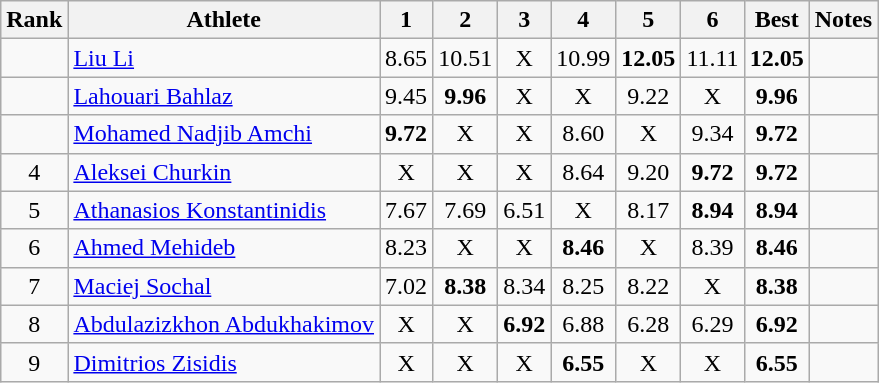<table class="wikitable sortable" style="text-align:center">
<tr>
<th>Rank</th>
<th>Athlete</th>
<th>1</th>
<th>2</th>
<th>3</th>
<th>4</th>
<th>5</th>
<th>6</th>
<th>Best</th>
<th>Notes</th>
</tr>
<tr>
<td></td>
<td style="text-align:left"><a href='#'>Liu Li</a><br></td>
<td>8.65</td>
<td>10.51</td>
<td>X</td>
<td>10.99</td>
<td><strong>12.05</strong></td>
<td>11.11</td>
<td><strong>12.05</strong></td>
<td></td>
</tr>
<tr>
<td></td>
<td style="text-align:left"><a href='#'>Lahouari Bahlaz</a><br></td>
<td>9.45</td>
<td><strong>9.96</strong></td>
<td>X</td>
<td>X</td>
<td>9.22</td>
<td>X</td>
<td><strong>9.96</strong></td>
<td></td>
</tr>
<tr>
<td></td>
<td style="text-align:left"><a href='#'>Mohamed Nadjib Amchi</a><br></td>
<td><strong>9.72</strong></td>
<td>X</td>
<td>X</td>
<td>8.60</td>
<td>X</td>
<td>9.34</td>
<td><strong>9.72</strong></td>
<td></td>
</tr>
<tr>
<td>4</td>
<td style="text-align:left"><a href='#'>Aleksei Churkin</a><br></td>
<td>X</td>
<td>X</td>
<td>X</td>
<td>8.64</td>
<td>9.20</td>
<td><strong>9.72</strong></td>
<td><strong>9.72</strong></td>
<td></td>
</tr>
<tr>
<td>5</td>
<td style="text-align:left"><a href='#'>Athanasios Konstantinidis</a><br></td>
<td>7.67</td>
<td>7.69</td>
<td>6.51</td>
<td>X</td>
<td>8.17</td>
<td><strong>8.94</strong></td>
<td><strong>8.94</strong></td>
<td></td>
</tr>
<tr>
<td>6</td>
<td style="text-align:left"><a href='#'>Ahmed Mehideb</a><br></td>
<td>8.23</td>
<td>X</td>
<td>X</td>
<td><strong>8.46</strong></td>
<td>X</td>
<td>8.39</td>
<td><strong>8.46</strong></td>
<td></td>
</tr>
<tr>
<td>7</td>
<td style="text-align:left"><a href='#'>Maciej Sochal</a><br></td>
<td>7.02</td>
<td><strong>8.38</strong></td>
<td>8.34</td>
<td>8.25</td>
<td>8.22</td>
<td>X</td>
<td><strong>8.38</strong></td>
<td></td>
</tr>
<tr>
<td>8</td>
<td style="text-align:left"><a href='#'>Abdulazizkhon Abdukhakimov</a><br></td>
<td>X</td>
<td>X</td>
<td><strong>6.92</strong></td>
<td>6.88</td>
<td>6.28</td>
<td>6.29</td>
<td><strong>6.92</strong></td>
<td></td>
</tr>
<tr>
<td>9</td>
<td style="text-align:left"><a href='#'>Dimitrios Zisidis</a><br></td>
<td>X</td>
<td>X</td>
<td>X</td>
<td><strong>6.55</strong></td>
<td>X</td>
<td>X</td>
<td><strong>6.55</strong></td>
<td></td>
</tr>
</table>
